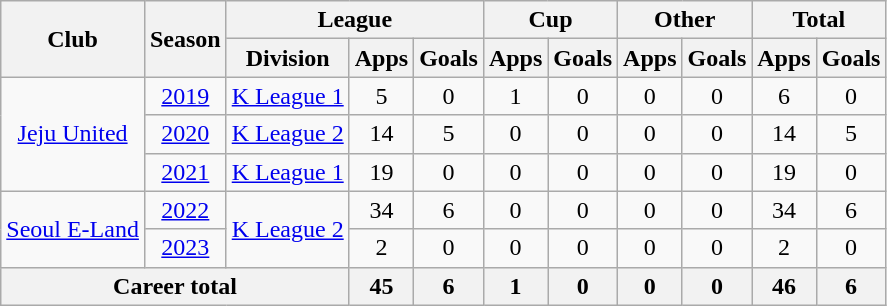<table class="wikitable" style="text-align: center">
<tr>
<th rowspan="2">Club</th>
<th rowspan="2">Season</th>
<th colspan="3">League</th>
<th colspan="2">Cup</th>
<th colspan="2">Other</th>
<th colspan="2">Total</th>
</tr>
<tr>
<th>Division</th>
<th>Apps</th>
<th>Goals</th>
<th>Apps</th>
<th>Goals</th>
<th>Apps</th>
<th>Goals</th>
<th>Apps</th>
<th>Goals</th>
</tr>
<tr>
<td rowspan="3"><a href='#'>Jeju United</a></td>
<td><a href='#'>2019</a></td>
<td><a href='#'>K League 1</a></td>
<td>5</td>
<td>0</td>
<td>1</td>
<td>0</td>
<td>0</td>
<td>0</td>
<td>6</td>
<td>0</td>
</tr>
<tr>
<td><a href='#'>2020</a></td>
<td><a href='#'>K League 2</a></td>
<td>14</td>
<td>5</td>
<td>0</td>
<td>0</td>
<td>0</td>
<td>0</td>
<td>14</td>
<td>5</td>
</tr>
<tr>
<td><a href='#'>2021</a></td>
<td><a href='#'>K League 1</a></td>
<td>19</td>
<td>0</td>
<td>0</td>
<td>0</td>
<td>0</td>
<td>0</td>
<td>19</td>
<td>0</td>
</tr>
<tr>
<td rowspan="2"><a href='#'>Seoul E-Land</a></td>
<td><a href='#'>2022</a></td>
<td rowspan="2"><a href='#'>K League 2</a></td>
<td>34</td>
<td>6</td>
<td>0</td>
<td>0</td>
<td>0</td>
<td>0</td>
<td>34</td>
<td>6</td>
</tr>
<tr>
<td><a href='#'>2023</a></td>
<td>2</td>
<td>0</td>
<td>0</td>
<td>0</td>
<td>0</td>
<td>0</td>
<td>2</td>
<td>0</td>
</tr>
<tr>
<th colspan=3>Career total</th>
<th>45</th>
<th>6</th>
<th>1</th>
<th>0</th>
<th>0</th>
<th>0</th>
<th>46</th>
<th>6</th>
</tr>
</table>
